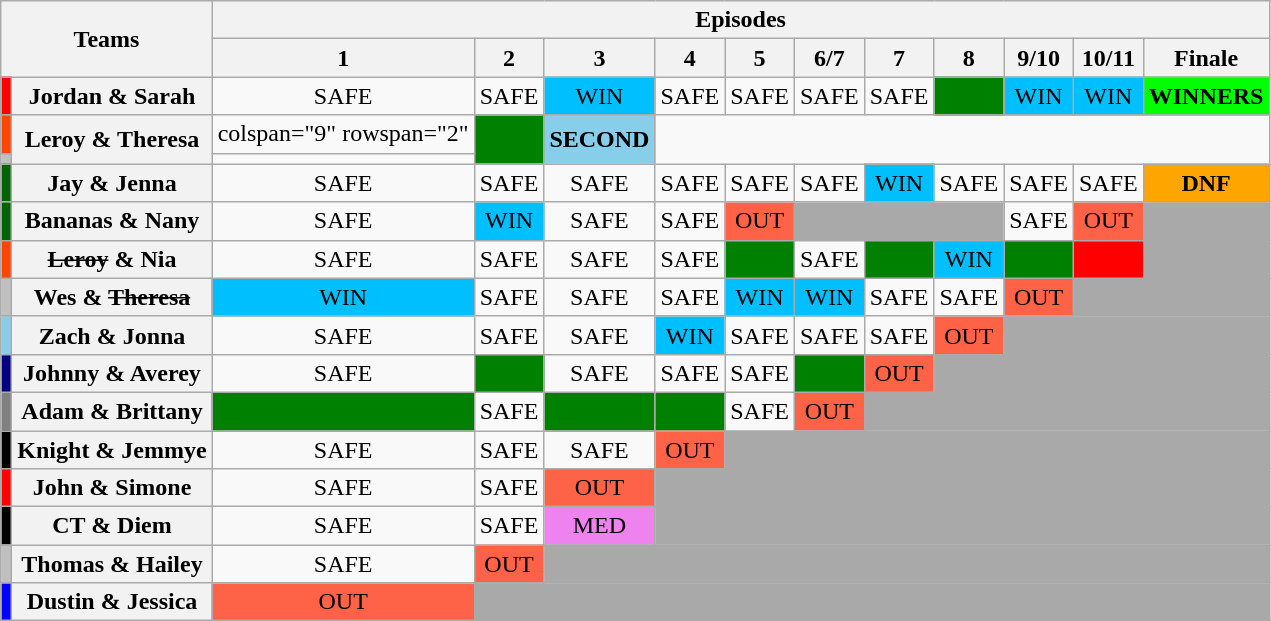<table class="wikitable" style="text-align:center">
<tr>
<th colspan="2" rowspan="2">Teams</th>
<th colspan="11">Episodes</th>
</tr>
<tr>
<th>1</th>
<th>2</th>
<th>3</th>
<th>4</th>
<th>5</th>
<th>6/7</th>
<th>7</th>
<th>8</th>
<th>9/10</th>
<th>10/11</th>
<th>Finale</th>
</tr>
<tr>
<th style="background:red"></th>
<th>Jordan & Sarah</th>
<td>SAFE</td>
<td>SAFE</td>
<td style="background:deepskyblue">WIN</td>
<td>SAFE</td>
<td>SAFE</td>
<td>SAFE</td>
<td>SAFE</td>
<td style="background:green"></td>
<td style="background:deepskyblue">WIN</td>
<td style="background:deepskyblue">WIN</td>
<td style="background:lime"><strong>WINNERS</strong></td>
</tr>
<tr>
<th style="background:orangered;"></th>
<th rowspan="2">Leroy & Theresa</th>
<td>colspan="9" rowspan="2" </td>
<td style="background:green" rowspan="2"></td>
<td style="background:skyblue" rowspan="2"><strong>SECOND</strong></td>
</tr>
<tr>
<td style="background:silver;"></td>
</tr>
<tr>
<th style="background:darkgreen"></th>
<th>Jay & Jenna</th>
<td>SAFE</td>
<td>SAFE</td>
<td>SAFE</td>
<td>SAFE</td>
<td>SAFE</td>
<td>SAFE</td>
<td style="background:deepskyblue">WIN</td>
<td>SAFE</td>
<td>SAFE</td>
<td>SAFE</td>
<td style="background:orange"><strong>DNF</strong></td>
</tr>
<tr>
<th style="background:darkgreen"></th>
<th>Bananas & Nany</th>
<td>SAFE</td>
<td style="background:deepskyblue">WIN</td>
<td>SAFE</td>
<td>SAFE</td>
<td style="background:tomato">OUT</td>
<td colspan=3 style="background:darkgray"></td>
<td>SAFE</td>
<td style="background:tomato">OUT</td>
<td style="background:darkgray"></td>
</tr>
<tr>
<th style="background:orangered"></th>
<th><s>Leroy</s> & Nia</th>
<td>SAFE</td>
<td>SAFE</td>
<td>SAFE</td>
<td>SAFE</td>
<td style="background:green"></td>
<td>SAFE</td>
<td style="background:green"></td>
<td style="background:deepskyblue">WIN</td>
<td style="background:green"></td>
<td style="background:red"></td>
<td style="background:darkgray"></td>
</tr>
<tr>
<th style="background:silver"></th>
<th>Wes & <s>Theresa</s></th>
<td style="background:deepskyblue">WIN</td>
<td>SAFE</td>
<td>SAFE</td>
<td>SAFE</td>
<td style="background:deepskyblue">WIN</td>
<td style="background:deepskyblue">WIN</td>
<td>SAFE</td>
<td>SAFE</td>
<td style="background:tomato">OUT</td>
<td colspan="2" style="background:darkgray"></td>
</tr>
<tr>
<th style="background:skyblue"></th>
<th>Zach & Jonna</th>
<td>SAFE</td>
<td>SAFE</td>
<td>SAFE</td>
<td style="background:deepskyblue">WIN</td>
<td>SAFE</td>
<td>SAFE</td>
<td>SAFE</td>
<td style="background:tomato">OUT</td>
<td colspan="3" style="background:darkgray"></td>
</tr>
<tr>
<th style="background:navy"></th>
<th>Johnny & Averey</th>
<td>SAFE</td>
<td style="background:green"></td>
<td>SAFE</td>
<td>SAFE</td>
<td>SAFE</td>
<td style="background:green"></td>
<td style="background:tomato">OUT</td>
<td colspan="4" style="background:darkgray"></td>
</tr>
<tr>
<th style="background:grey"></th>
<th>Adam & Brittany</th>
<td style="background:green"></td>
<td>SAFE</td>
<td style="background:green"></td>
<td style="background:green"></td>
<td>SAFE</td>
<td style="background:tomato">OUT</td>
<td colspan="5" style="background:darkgray"></td>
</tr>
<tr>
<th style="background:black"></th>
<th>Knight & Jemmye</th>
<td>SAFE</td>
<td>SAFE</td>
<td>SAFE</td>
<td style="background:tomato">OUT</td>
<td colspan="7" style="background:darkgray"></td>
</tr>
<tr>
<th style="background:red"></th>
<th>John & Simone</th>
<td>SAFE</td>
<td>SAFE</td>
<td style="background:tomato">OUT</td>
<td colspan="8" style="background:darkgray"></td>
</tr>
<tr>
<th style="background:black"></th>
<th>CT & Diem</th>
<td>SAFE</td>
<td>SAFE</td>
<td style="background:violet">MED</td>
<td colspan="8" style="background:darkgray"></td>
</tr>
<tr>
<th style="background:silver"></th>
<th>Thomas & Hailey</th>
<td>SAFE</td>
<td style="background:tomato">OUT</td>
<td colspan="9" style="background:darkgray"></td>
</tr>
<tr>
<th style="background:blue"></th>
<th>Dustin & Jessica</th>
<td style="background:tomato">OUT</td>
<td colspan="10" style="background:darkgray"></td>
</tr>
</table>
